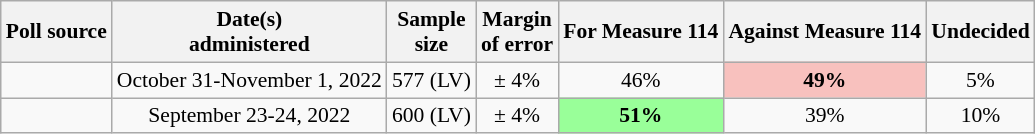<table class="wikitable" style="font-size:90%;text-align:center;">
<tr>
<th>Poll source</th>
<th>Date(s)<br>administered</th>
<th>Sample<br>size</th>
<th>Margin<br>of error</th>
<th>For Measure 114</th>
<th>Against Measure 114</th>
<th>Undecided</th>
</tr>
<tr>
<td><br></td>
<td>October 31-November 1, 2022</td>
<td>577 (LV)</td>
<td>± 4%</td>
<td>46%</td>
<td style="background: rgb(248, 193, 190);"><strong>49%</strong></td>
<td>5%</td>
</tr>
<tr>
<td><br></td>
<td>September 23-24, 2022</td>
<td>600 (LV)</td>
<td>± 4%</td>
<td style="background: rgb(153, 255, 153);"><strong>51%</strong></td>
<td>39%</td>
<td>10%</td>
</tr>
</table>
